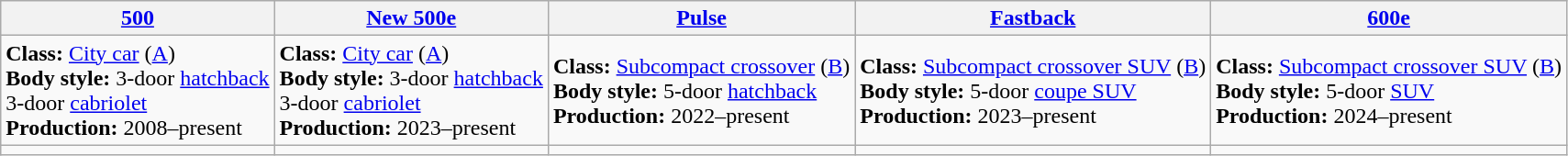<table class="wikitable">
<tr>
<th><a href='#'>500</a></th>
<th><a href='#'>New 500e</a></th>
<th><a href='#'>Pulse</a></th>
<th><a href='#'>Fastback</a></th>
<th><a href='#'>600e</a></th>
</tr>
<tr>
<td><strong>Class:</strong> <a href='#'>City car</a> (<a href='#'>A</a>)<br><strong>Body style:</strong> 3-door <a href='#'>hatchback</a><br>3-door <a href='#'>cabriolet</a><br><strong>Production:</strong> 2008–present</td>
<td><strong>Class:</strong> <a href='#'>City car</a> (<a href='#'>A</a>)<br><strong>Body style:</strong> 3-door <a href='#'>hatchback</a><br>3-door <a href='#'>cabriolet</a><br><strong>Production:</strong> 2023–present</td>
<td><strong>Class:</strong> <a href='#'>Subcompact crossover</a> (<a href='#'>B</a>)<br><strong>Body style:</strong> 5-door <a href='#'>hatchback</a><br><strong>Production:</strong> 2022–present</td>
<td><strong>Class:</strong> <a href='#'>Subcompact crossover SUV</a> (<a href='#'>B</a>)<br><strong>Body style:</strong> 5-door <a href='#'>coupe SUV</a><br><strong>Production:</strong> 2023–present</td>
<td><strong>Class:</strong> <a href='#'>Subcompact crossover SUV</a> (<a href='#'>B</a>)<br><strong>Body style:</strong> 5-door <a href='#'>SUV</a><br><strong>Production:</strong> 2024–present</td>
</tr>
<tr>
<td></td>
<td></td>
<td></td>
<td></td>
<td></td>
</tr>
</table>
